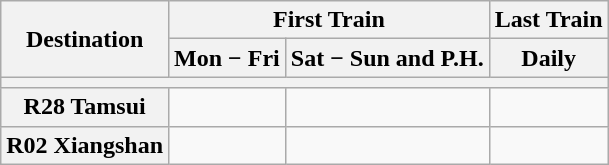<table class="wikitable">
<tr>
<th rowspan="2">Destination</th>
<th colspan="2">First Train</th>
<th>Last Train</th>
</tr>
<tr>
<th>Mon − Fri</th>
<th>Sat − Sun and P.H.</th>
<th>Daily</th>
</tr>
<tr>
<th colspan="4"></th>
</tr>
<tr>
<th>R28 Tamsui</th>
<td></td>
<td></td>
<td></td>
</tr>
<tr>
<th>R02 Xiangshan</th>
<td></td>
<td></td>
<td></td>
</tr>
</table>
